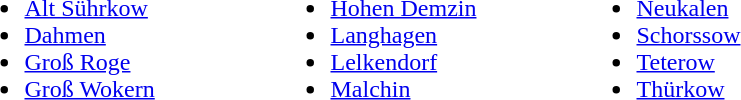<table>
<tr>
<td width="200" valign="top"><br><ul><li><a href='#'>Alt Sührkow</a></li><li><a href='#'>Dahmen</a></li><li><a href='#'>Groß Roge</a></li><li><a href='#'>Groß Wokern</a></li></ul></td>
<td width="200" valign="top"><br><ul><li><a href='#'>Hohen Demzin</a></li><li><a href='#'>Langhagen</a></li><li><a href='#'>Lelkendorf</a></li><li><a href='#'>Malchin</a></li></ul></td>
<td width="200" valign="top"><br><ul><li><a href='#'>Neukalen</a></li><li><a href='#'>Schorssow</a></li><li><a href='#'>Teterow</a></li><li><a href='#'>Thürkow</a></li></ul></td>
</tr>
</table>
